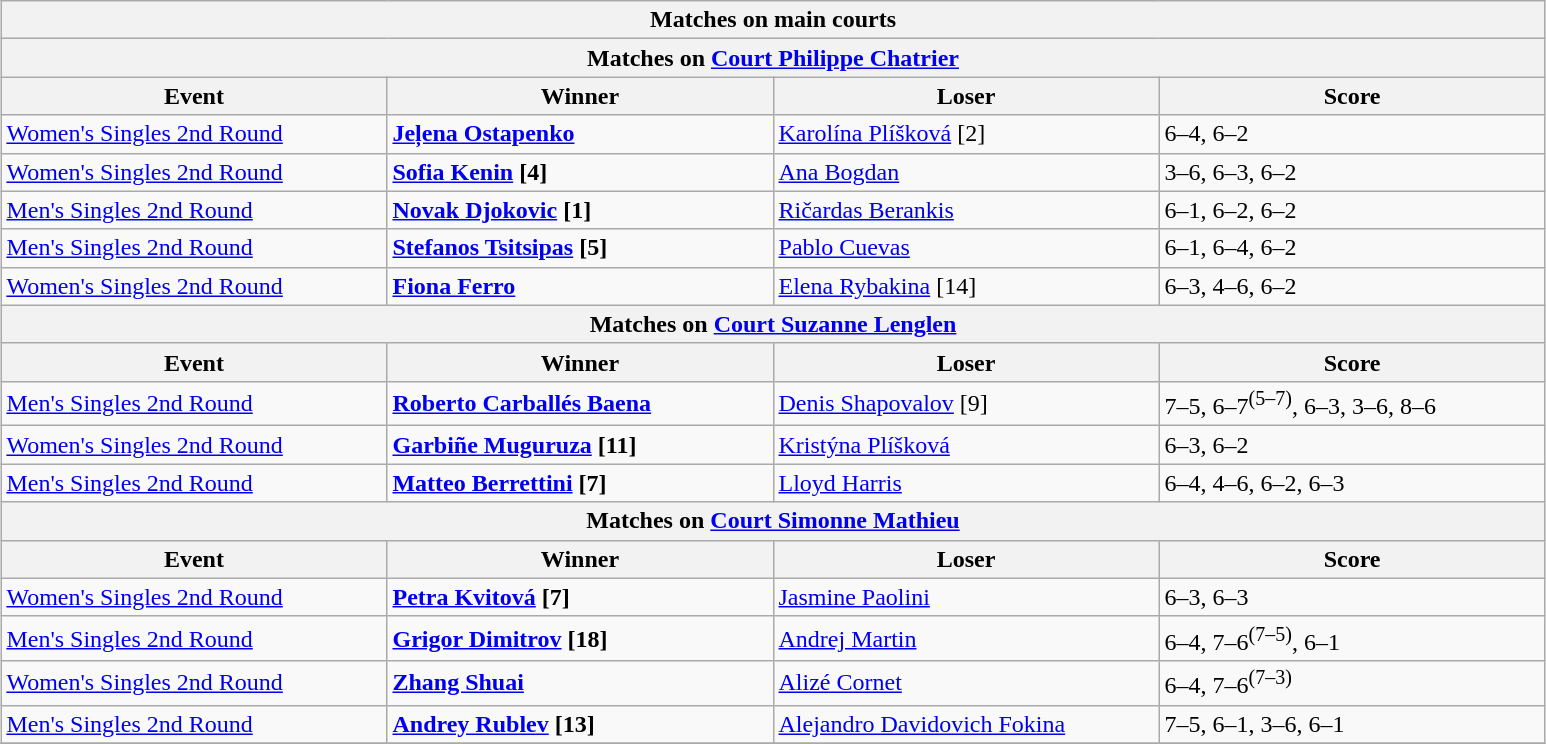<table class="wikitable" style="margin:auto;">
<tr>
<th colspan="4" style="white-space:nowrap;">Matches on main courts</th>
</tr>
<tr>
<th colspan="4"><strong>Matches on <a href='#'>Court Philippe Chatrier</a></strong></th>
</tr>
<tr>
<th width=250>Event</th>
<th width=250>Winner</th>
<th width=250>Loser</th>
<th width=250>Score</th>
</tr>
<tr>
<td><a href='#'>Women's Singles 2nd Round</a></td>
<td><strong> <a href='#'>Jeļena Ostapenko</a></strong></td>
<td> <a href='#'>Karolína Plíšková</a> [2]</td>
<td>6–4, 6–2</td>
</tr>
<tr>
<td><a href='#'>Women's Singles 2nd Round</a></td>
<td><strong> <a href='#'>Sofia Kenin</a> [4]</strong></td>
<td> <a href='#'>Ana Bogdan</a></td>
<td>3–6, 6–3, 6–2</td>
</tr>
<tr>
<td><a href='#'>Men's Singles 2nd Round</a></td>
<td><strong> <a href='#'>Novak Djokovic</a> [1]</strong></td>
<td> <a href='#'>Ričardas Berankis</a></td>
<td>6–1, 6–2, 6–2</td>
</tr>
<tr>
<td><a href='#'>Men's Singles 2nd Round</a></td>
<td><strong> <a href='#'>Stefanos Tsitsipas</a> [5]</strong></td>
<td> <a href='#'>Pablo Cuevas</a></td>
<td>6–1, 6–4, 6–2</td>
</tr>
<tr>
<td><a href='#'>Women's Singles 2nd Round</a></td>
<td><strong> <a href='#'>Fiona Ferro</a></strong></td>
<td> <a href='#'>Elena Rybakina</a> [14]</td>
<td>6–3, 4–6, 6–2</td>
</tr>
<tr>
<th colspan="4"><strong>Matches on <a href='#'>Court Suzanne Lenglen</a></strong></th>
</tr>
<tr>
<th width=250>Event</th>
<th width=250>Winner</th>
<th width=250>Loser</th>
<th width=250>Score</th>
</tr>
<tr>
<td><a href='#'>Men's Singles 2nd Round</a></td>
<td><strong> <a href='#'>Roberto Carballés Baena</a></strong></td>
<td> <a href='#'>Denis Shapovalov</a> [9]</td>
<td>7–5, 6–7<sup>(5–7)</sup>, 6–3, 3–6, 8–6</td>
</tr>
<tr>
<td><a href='#'>Women's Singles 2nd Round</a></td>
<td><strong> <a href='#'>Garbiñe Muguruza</a> [11]</strong></td>
<td> <a href='#'>Kristýna Plíšková</a></td>
<td>6–3, 6–2</td>
</tr>
<tr>
<td><a href='#'>Men's Singles 2nd Round</a></td>
<td><strong> <a href='#'>Matteo Berrettini</a> [7]</strong></td>
<td> <a href='#'>Lloyd Harris</a></td>
<td>6–4, 4–6, 6–2, 6–3</td>
</tr>
<tr>
<th colspan="4"><strong>Matches on <a href='#'>Court Simonne Mathieu</a></strong></th>
</tr>
<tr>
<th width=250>Event</th>
<th width=250>Winner</th>
<th width=250>Loser</th>
<th width=250>Score</th>
</tr>
<tr>
<td><a href='#'>Women's Singles 2nd Round</a></td>
<td><strong> <a href='#'>Petra Kvitová</a> [7]</strong></td>
<td> <a href='#'>Jasmine Paolini</a></td>
<td>6–3, 6–3</td>
</tr>
<tr>
<td><a href='#'>Men's Singles 2nd Round</a></td>
<td><strong> <a href='#'>Grigor Dimitrov</a> [18]</strong></td>
<td> <a href='#'>Andrej Martin</a></td>
<td>6–4, 7–6<sup>(7–5)</sup>, 6–1</td>
</tr>
<tr>
<td><a href='#'>Women's Singles 2nd Round</a></td>
<td><strong> <a href='#'>Zhang Shuai</a></strong></td>
<td> <a href='#'>Alizé Cornet</a></td>
<td>6–4, 7–6<sup>(7–3)</sup></td>
</tr>
<tr>
<td><a href='#'>Men's Singles 2nd Round</a></td>
<td><strong> <a href='#'>Andrey Rublev</a> [13]</strong></td>
<td> <a href='#'>Alejandro Davidovich Fokina</a></td>
<td>7–5, 6–1, 3–6, 6–1</td>
</tr>
<tr>
</tr>
</table>
